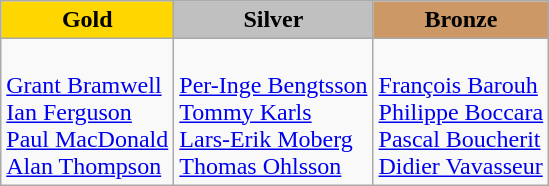<table class=wikitable>
<tr>
<td align=center bgcolor=gold> <strong>Gold</strong></td>
<td align=center bgcolor=silver> <strong>Silver</strong></td>
<td align=center bgcolor=cc9966> <strong>Bronze</strong></td>
</tr>
<tr>
<td><br><a href='#'>Grant Bramwell</a><br><a href='#'>Ian Ferguson</a><br><a href='#'>Paul MacDonald</a><br><a href='#'>Alan Thompson</a></td>
<td><br><a href='#'>Per-Inge Bengtsson</a><br><a href='#'>Tommy Karls</a><br><a href='#'>Lars-Erik Moberg</a><br><a href='#'>Thomas Ohlsson</a></td>
<td><br><a href='#'>François Barouh</a><br><a href='#'>Philippe Boccara</a><br><a href='#'>Pascal Boucherit</a><br><a href='#'>Didier Vavasseur</a></td>
</tr>
</table>
